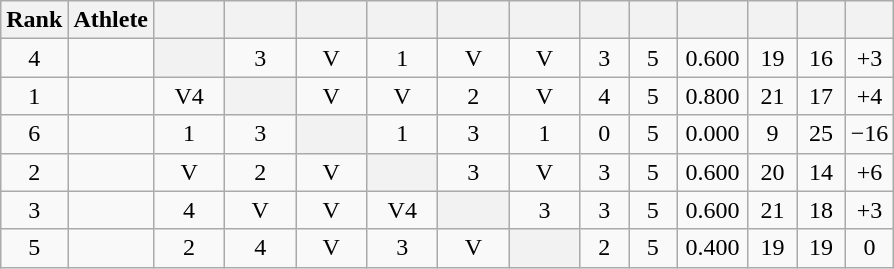<table class="wikitable" style="text-align:center">
<tr>
<th width=30>Rank</th>
<th>Athlete</th>
<th width="40"></th>
<th width="40"></th>
<th width="40"></th>
<th width="40"></th>
<th width="40"></th>
<th width="40"></th>
<th width="25"></th>
<th width="25"></th>
<th width="40"></th>
<th width="25"></th>
<th width="25"></th>
<th width="25"></th>
</tr>
<tr>
<td>4</td>
<td align=left></td>
<th></th>
<td>3</td>
<td>V</td>
<td>1</td>
<td>V</td>
<td>V</td>
<td>3</td>
<td>5</td>
<td>0.600</td>
<td>19</td>
<td>16</td>
<td>+3</td>
</tr>
<tr>
<td>1</td>
<td align=left></td>
<td>V4</td>
<th></th>
<td>V</td>
<td>V</td>
<td>2</td>
<td>V</td>
<td>4</td>
<td>5</td>
<td>0.800</td>
<td>21</td>
<td>17</td>
<td>+4</td>
</tr>
<tr>
<td>6</td>
<td align=left></td>
<td>1</td>
<td>3</td>
<th></th>
<td>1</td>
<td>3</td>
<td>1</td>
<td>0</td>
<td>5</td>
<td>0.000</td>
<td>9</td>
<td>25</td>
<td>−16</td>
</tr>
<tr>
<td>2</td>
<td align=left></td>
<td>V</td>
<td>2</td>
<td>V</td>
<th></th>
<td>3</td>
<td>V</td>
<td>3</td>
<td>5</td>
<td>0.600</td>
<td>20</td>
<td>14</td>
<td>+6</td>
</tr>
<tr>
<td>3</td>
<td align=left></td>
<td>4</td>
<td>V</td>
<td>V</td>
<td>V4</td>
<th></th>
<td>3</td>
<td>3</td>
<td>5</td>
<td>0.600</td>
<td>21</td>
<td>18</td>
<td>+3</td>
</tr>
<tr>
<td>5</td>
<td align=left></td>
<td>2</td>
<td>4</td>
<td>V</td>
<td>3</td>
<td>V</td>
<th></th>
<td>2</td>
<td>5</td>
<td>0.400</td>
<td>19</td>
<td>19</td>
<td>0</td>
</tr>
</table>
